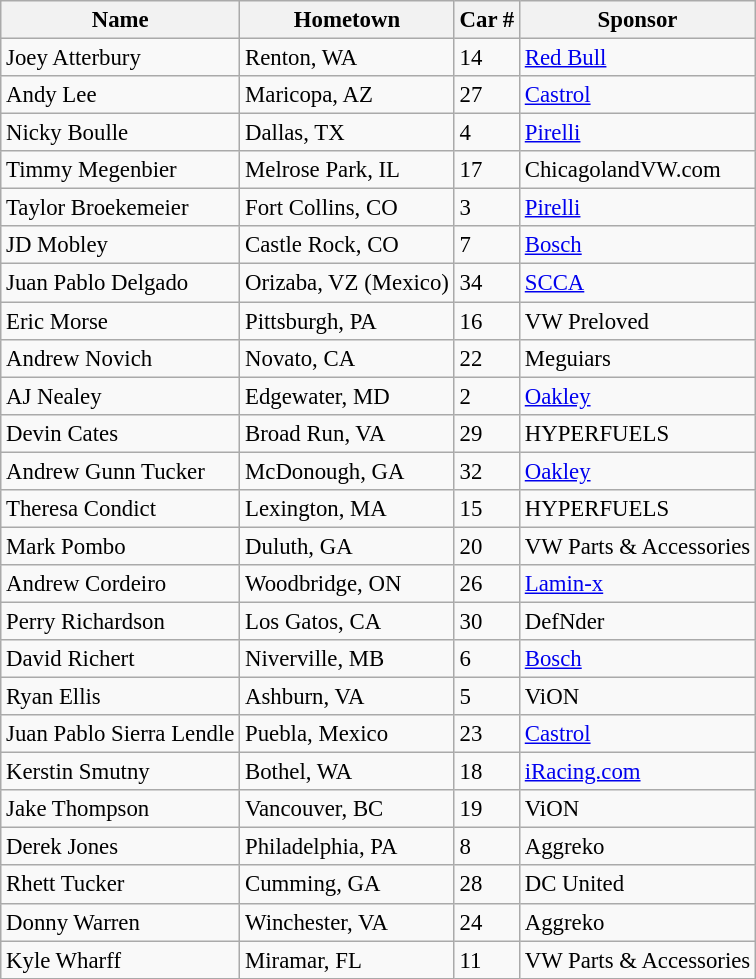<table class="wikitable sortable" style="font-size: 95%">
<tr>
<th>Name</th>
<th>Hometown</th>
<th>Car #</th>
<th>Sponsor</th>
</tr>
<tr>
<td>Joey Atterbury</td>
<td>Renton, WA</td>
<td>14</td>
<td><a href='#'>Red Bull</a></td>
</tr>
<tr>
<td>Andy Lee</td>
<td>Maricopa, AZ</td>
<td>27</td>
<td><a href='#'>Castrol</a></td>
</tr>
<tr>
<td>Nicky Boulle</td>
<td>Dallas, TX</td>
<td>4</td>
<td><a href='#'>Pirelli</a></td>
</tr>
<tr>
<td>Timmy Megenbier</td>
<td>Melrose Park, IL</td>
<td>17</td>
<td>ChicagolandVW.com</td>
</tr>
<tr>
<td>Taylor Broekemeier</td>
<td>Fort Collins, CO</td>
<td>3</td>
<td><a href='#'>Pirelli</a></td>
</tr>
<tr>
<td>JD Mobley</td>
<td>Castle Rock, CO</td>
<td>7</td>
<td><a href='#'>Bosch</a></td>
</tr>
<tr>
<td>Juan Pablo Delgado</td>
<td>Orizaba, VZ (Mexico)</td>
<td>34</td>
<td><a href='#'>SCCA</a></td>
</tr>
<tr>
<td>Eric Morse</td>
<td>Pittsburgh, PA</td>
<td>16</td>
<td>VW Preloved</td>
</tr>
<tr>
<td>Andrew Novich</td>
<td>Novato, CA</td>
<td>22</td>
<td>Meguiars</td>
</tr>
<tr>
<td>AJ Nealey</td>
<td>Edgewater, MD</td>
<td>2</td>
<td><a href='#'>Oakley</a></td>
</tr>
<tr>
<td>Devin Cates</td>
<td>Broad Run, VA</td>
<td>29</td>
<td>HYPERFUELS</td>
</tr>
<tr>
<td>Andrew Gunn Tucker</td>
<td>McDonough, GA</td>
<td>32</td>
<td><a href='#'>Oakley</a></td>
</tr>
<tr>
<td>Theresa Condict</td>
<td>Lexington, MA</td>
<td>15</td>
<td>HYPERFUELS</td>
</tr>
<tr>
<td>Mark Pombo</td>
<td>Duluth, GA</td>
<td>20</td>
<td>VW Parts & Accessories</td>
</tr>
<tr>
<td>Andrew Cordeiro</td>
<td>Woodbridge, ON</td>
<td>26</td>
<td><a href='#'>Lamin-x</a></td>
</tr>
<tr>
<td>Perry Richardson</td>
<td>Los Gatos, CA</td>
<td>30</td>
<td>DefNder</td>
</tr>
<tr>
<td>David Richert</td>
<td>Niverville, MB</td>
<td>6</td>
<td><a href='#'>Bosch</a></td>
</tr>
<tr>
<td>Ryan Ellis</td>
<td>Ashburn, VA</td>
<td>5</td>
<td>ViON</td>
</tr>
<tr>
<td>Juan Pablo Sierra Lendle</td>
<td>Puebla, Mexico</td>
<td>23</td>
<td><a href='#'>Castrol</a></td>
</tr>
<tr>
<td>Kerstin Smutny</td>
<td>Bothel, WA</td>
<td>18</td>
<td><a href='#'>iRacing.com</a></td>
</tr>
<tr>
<td>Jake Thompson</td>
<td>Vancouver, BC</td>
<td>19</td>
<td>ViON</td>
</tr>
<tr>
<td>Derek Jones</td>
<td>Philadelphia, PA</td>
<td>8</td>
<td>Aggreko</td>
</tr>
<tr>
<td>Rhett Tucker</td>
<td>Cumming, GA</td>
<td>28</td>
<td>DC United</td>
</tr>
<tr>
<td>Donny Warren</td>
<td>Winchester, VA</td>
<td>24</td>
<td>Aggreko</td>
</tr>
<tr>
<td>Kyle Wharff</td>
<td>Miramar, FL</td>
<td>11</td>
<td>VW Parts & Accessories</td>
</tr>
</table>
